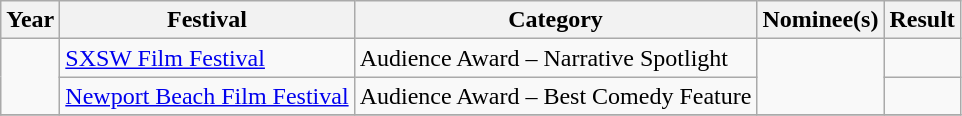<table class="wikitable">
<tr>
<th>Year</th>
<th>Festival</th>
<th>Category</th>
<th>Nominee(s)</th>
<th>Result</th>
</tr>
<tr>
<td rowspan="2"></td>
<td><a href='#'>SXSW Film Festival</a></td>
<td>Audience Award – Narrative Spotlight</td>
<td rowspan="2"></td>
<td></td>
</tr>
<tr>
<td><a href='#'>Newport Beach Film Festival</a></td>
<td>Audience Award – Best Comedy Feature</td>
<td></td>
</tr>
<tr>
</tr>
</table>
